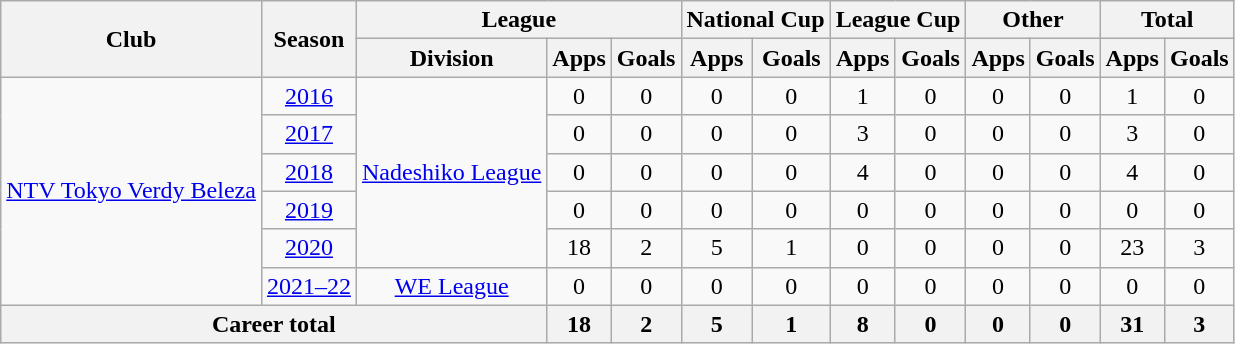<table class="wikitable" style="text-align: center">
<tr>
<th rowspan="2">Club</th>
<th rowspan="2">Season</th>
<th colspan="3">League</th>
<th colspan="2">National Cup</th>
<th colspan="2">League Cup</th>
<th colspan="2">Other</th>
<th colspan="2">Total</th>
</tr>
<tr>
<th>Division</th>
<th>Apps</th>
<th>Goals</th>
<th>Apps</th>
<th>Goals</th>
<th>Apps</th>
<th>Goals</th>
<th>Apps</th>
<th>Goals</th>
<th>Apps</th>
<th>Goals</th>
</tr>
<tr>
<td rowspan="6"><a href='#'>NTV Tokyo Verdy Beleza</a></td>
<td><a href='#'>2016</a></td>
<td rowspan="5"><a href='#'>Nadeshiko League</a></td>
<td>0</td>
<td>0</td>
<td>0</td>
<td>0</td>
<td>1</td>
<td>0</td>
<td>0</td>
<td>0</td>
<td>1</td>
<td>0</td>
</tr>
<tr>
<td><a href='#'>2017</a></td>
<td>0</td>
<td>0</td>
<td>0</td>
<td>0</td>
<td>3</td>
<td>0</td>
<td>0</td>
<td>0</td>
<td>3</td>
<td>0</td>
</tr>
<tr>
<td><a href='#'>2018</a></td>
<td>0</td>
<td>0</td>
<td>0</td>
<td>0</td>
<td>4</td>
<td>0</td>
<td>0</td>
<td>0</td>
<td>4</td>
<td>0</td>
</tr>
<tr>
<td><a href='#'>2019</a></td>
<td>0</td>
<td>0</td>
<td>0</td>
<td>0</td>
<td>0</td>
<td>0</td>
<td>0</td>
<td>0</td>
<td>0</td>
<td>0</td>
</tr>
<tr>
<td><a href='#'>2020</a></td>
<td>18</td>
<td>2</td>
<td>5</td>
<td>1</td>
<td>0</td>
<td>0</td>
<td>0</td>
<td>0</td>
<td>23</td>
<td>3</td>
</tr>
<tr>
<td><a href='#'>2021–22</a></td>
<td><a href='#'>WE League</a></td>
<td>0</td>
<td>0</td>
<td>0</td>
<td>0</td>
<td>0</td>
<td>0</td>
<td>0</td>
<td>0</td>
<td>0</td>
<td>0</td>
</tr>
<tr>
<th colspan=3>Career total</th>
<th>18</th>
<th>2</th>
<th>5</th>
<th>1</th>
<th>8</th>
<th>0</th>
<th>0</th>
<th>0</th>
<th>31</th>
<th>3</th>
</tr>
</table>
